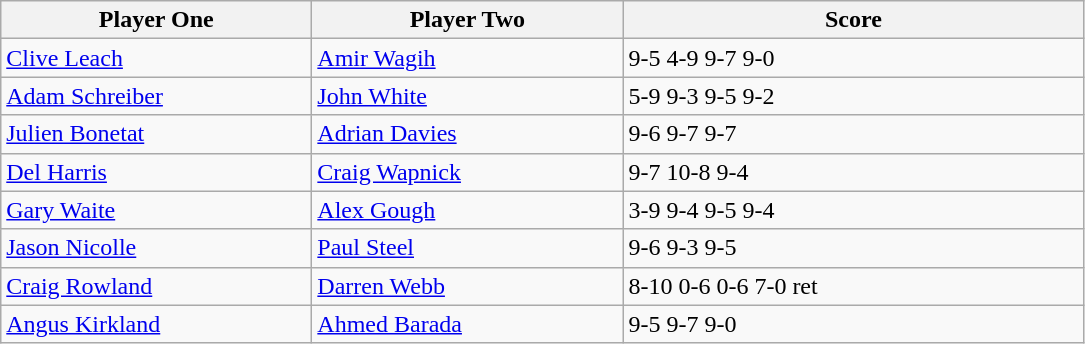<table class="wikitable">
<tr>
<th width=200>Player One</th>
<th width=200>Player Two</th>
<th width=300>Score</th>
</tr>
<tr>
<td> <a href='#'>Clive Leach</a></td>
<td> <a href='#'>Amir Wagih</a></td>
<td>9-5 4-9 9-7 9-0</td>
</tr>
<tr>
<td> <a href='#'>Adam Schreiber</a></td>
<td>	<a href='#'>John White</a></td>
<td>5-9 9-3 9-5 9-2</td>
</tr>
<tr>
<td> <a href='#'>Julien Bonetat</a></td>
<td> <a href='#'>Adrian Davies</a></td>
<td>9-6 9-7 9-7</td>
</tr>
<tr>
<td> <a href='#'>Del Harris</a></td>
<td>	<a href='#'>Craig Wapnick</a></td>
<td>9-7 10-8 9-4</td>
</tr>
<tr>
<td> <a href='#'>Gary Waite</a></td>
<td> <a href='#'>Alex Gough</a></td>
<td>3-9 9-4 9-5 9-4</td>
</tr>
<tr>
<td> <a href='#'>Jason Nicolle</a></td>
<td>	<a href='#'>Paul Steel</a></td>
<td>9-6 9-3 9-5</td>
</tr>
<tr>
<td> <a href='#'>Craig Rowland</a></td>
<td>	<a href='#'>Darren Webb</a></td>
<td>8-10 0-6 0-6 7-0 ret</td>
</tr>
<tr>
<td> <a href='#'>Angus Kirkland</a></td>
<td> <a href='#'>Ahmed Barada</a></td>
<td>9-5 9-7 9-0</td>
</tr>
</table>
